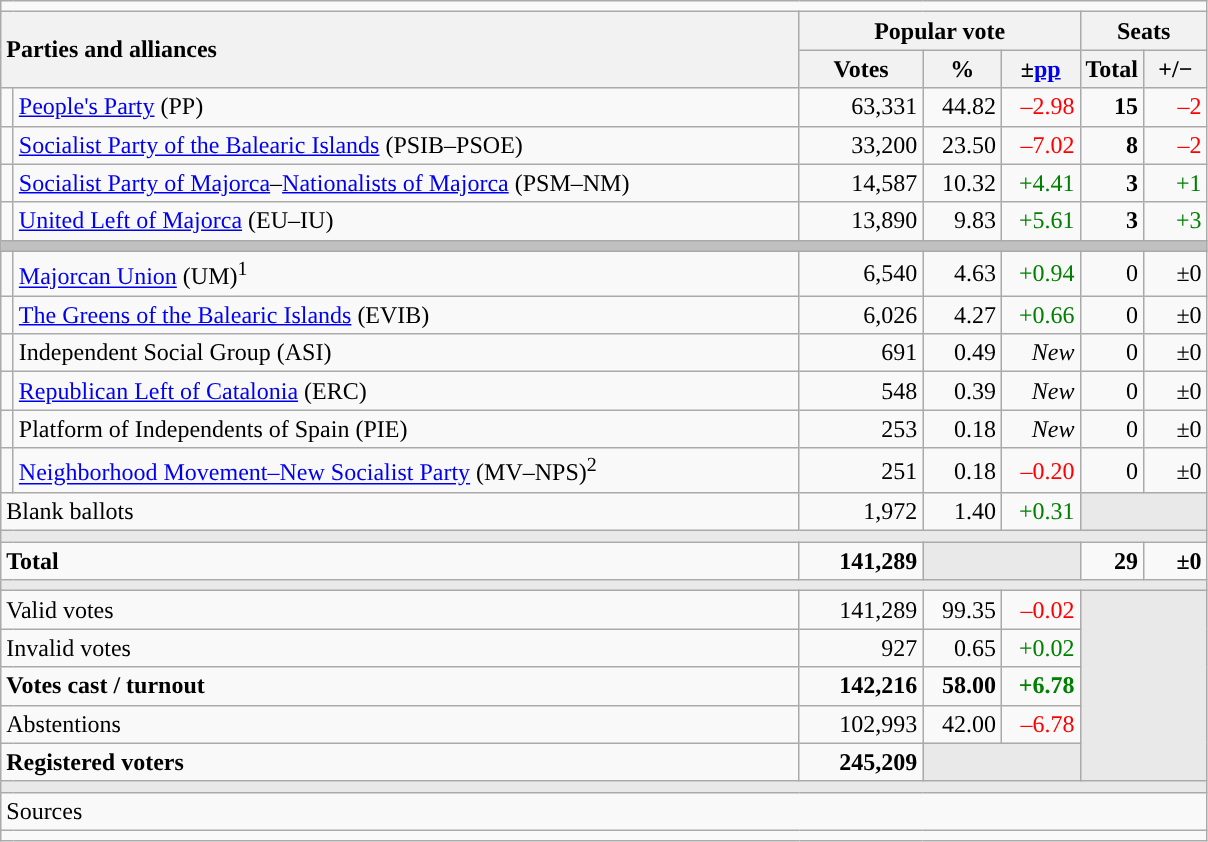<table class="wikitable" style="text-align:right;">
<tr>
<td colspan="7"></td>
</tr>
<tr>
<th style="text-align:left;" rowspan="2" colspan="2" width="525">Parties and alliances</th>
<th colspan="3">Popular vote</th>
<th colspan="2">Seats</th>
</tr>
<tr>
<th width="75">Votes</th>
<th width="45">%</th>
<th width="45">±<a href='#'>pp</a></th>
<th width="35">Total</th>
<th width="35">+/−</th>
</tr>
<tr>
<td width="1" style="color:inherit;background:"></td>
<td align="left"><a href='#'>People's Party</a> (PP)</td>
<td>63,331</td>
<td>44.82</td>
<td style="color:red;">–2.98</td>
<td><strong>15</strong></td>
<td style="color:red;">–2</td>
</tr>
<tr>
<td style="color:inherit;background:"></td>
<td align="left"><a href='#'>Socialist Party of the Balearic Islands</a> (PSIB–PSOE)</td>
<td>33,200</td>
<td>23.50</td>
<td style="color:red;">–7.02</td>
<td><strong>8</strong></td>
<td style="color:red;">–2</td>
</tr>
<tr>
<td style="color:inherit;background:"></td>
<td align="left"><a href='#'>Socialist Party of Majorca</a>–<a href='#'>Nationalists of Majorca</a> (PSM–NM)</td>
<td>14,587</td>
<td>10.32</td>
<td style="color:green;">+4.41</td>
<td><strong>3</strong></td>
<td style="color:green;">+1</td>
</tr>
<tr>
<td style="color:inherit;background:"></td>
<td align="left"><a href='#'>United Left of Majorca</a> (EU–IU)</td>
<td>13,890</td>
<td>9.83</td>
<td style="color:green;">+5.61</td>
<td><strong>3</strong></td>
<td style="color:green;">+3</td>
</tr>
<tr>
<td colspan="7" bgcolor="#C0C0C0"></td>
</tr>
<tr>
<td style="color:inherit;background:"></td>
<td align="left"><a href='#'>Majorcan Union</a> (UM)<sup>1</sup></td>
<td>6,540</td>
<td>4.63</td>
<td style="color:green;">+0.94</td>
<td>0</td>
<td>±0</td>
</tr>
<tr>
<td style="color:inherit;background:"></td>
<td align="left"><a href='#'>The Greens of the Balearic Islands</a> (EVIB)</td>
<td>6,026</td>
<td>4.27</td>
<td style="color:green;">+0.66</td>
<td>0</td>
<td>±0</td>
</tr>
<tr>
<td style="color:inherit;background:"></td>
<td align="left">Independent Social Group (ASI)</td>
<td>691</td>
<td>0.49</td>
<td><em>New</em></td>
<td>0</td>
<td>±0</td>
</tr>
<tr>
<td style="color:inherit;background:"></td>
<td align="left"><a href='#'>Republican Left of Catalonia</a> (ERC)</td>
<td>548</td>
<td>0.39</td>
<td><em>New</em></td>
<td>0</td>
<td>±0</td>
</tr>
<tr>
<td style="color:inherit;background:"></td>
<td align="left">Platform of Independents of Spain (PIE)</td>
<td>253</td>
<td>0.18</td>
<td><em>New</em></td>
<td>0</td>
<td>±0</td>
</tr>
<tr>
<td style="color:inherit;background:"></td>
<td align="left"><a href='#'>Neighborhood Movement–New Socialist Party</a> (MV–NPS)<sup>2</sup></td>
<td>251</td>
<td>0.18</td>
<td style="color:red;">–0.20</td>
<td>0</td>
<td>±0</td>
</tr>
<tr>
<td align="left" colspan="2">Blank ballots</td>
<td>1,972</td>
<td>1.40</td>
<td style="color:green;">+0.31</td>
<td bgcolor="#E9E9E9" colspan="2"></td>
</tr>
<tr>
<td colspan="7" bgcolor="#E9E9E9"></td>
</tr>
<tr style="font-weight:bold;">
<td align="left" colspan="2">Total</td>
<td>141,289</td>
<td bgcolor="#E9E9E9" colspan="2"></td>
<td>29</td>
<td>±0</td>
</tr>
<tr>
<td colspan="7" bgcolor="#E9E9E9"></td>
</tr>
<tr>
<td align="left" colspan="2">Valid votes</td>
<td>141,289</td>
<td>99.35</td>
<td style="color:red;">–0.02</td>
<td bgcolor="#E9E9E9" colspan="2" rowspan="5"></td>
</tr>
<tr>
<td align="left" colspan="2">Invalid votes</td>
<td>927</td>
<td>0.65</td>
<td style="color:green;">+0.02</td>
</tr>
<tr style="font-weight:bold;">
<td align="left" colspan="2">Votes cast / turnout</td>
<td>142,216</td>
<td>58.00</td>
<td style="color:green;">+6.78</td>
</tr>
<tr>
<td align="left" colspan="2">Abstentions</td>
<td>102,993</td>
<td>42.00</td>
<td style="color:red;">–6.78</td>
</tr>
<tr style="font-weight:bold;">
<td align="left" colspan="2">Registered voters</td>
<td>245,209</td>
<td bgcolor="#E9E9E9" colspan="2"></td>
</tr>
<tr>
<td colspan="7" bgcolor="#E9E9E9"></td>
</tr>
<tr>
<td align="left" colspan="7">Sources</td>
</tr>
<tr>
<td colspan="7" style="text-align:left; max-width:790px;"></td>
</tr>
</table>
